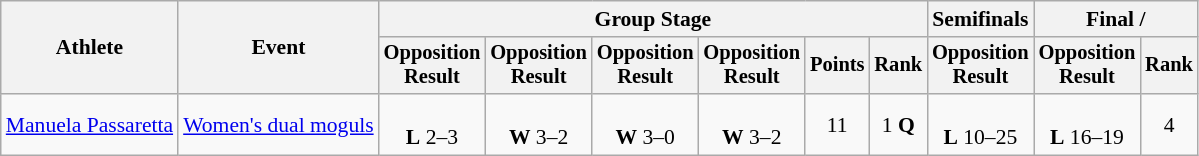<table class="wikitable" style="font-size:90%">
<tr>
<th rowspan="2">Athlete</th>
<th rowspan="2">Event</th>
<th colspan=6>Group Stage</th>
<th>Semifinals</th>
<th colspan=2>Final / </th>
</tr>
<tr style="font-size:95%">
<th>Opposition<br>Result</th>
<th>Opposition<br>Result</th>
<th>Opposition<br>Result</th>
<th>Opposition<br>Result</th>
<th>Points</th>
<th>Rank</th>
<th>Opposition<br>Result</th>
<th>Opposition<br>Result</th>
<th>Rank</th>
</tr>
<tr align=center>
<td align=left><a href='#'>Manuela Passaretta</a></td>
<td align=left><a href='#'>Women's dual moguls</a></td>
<td><br><strong>L</strong> 2–3</td>
<td><br><strong>W</strong> 3–2</td>
<td><br><strong>W</strong> 3–0</td>
<td><br><strong>W</strong> 3–2</td>
<td>11</td>
<td>1 <strong>Q</strong></td>
<td><br><strong>L</strong> 10–25</td>
<td><br><strong>L</strong> 16–19</td>
<td>4</td>
</tr>
</table>
